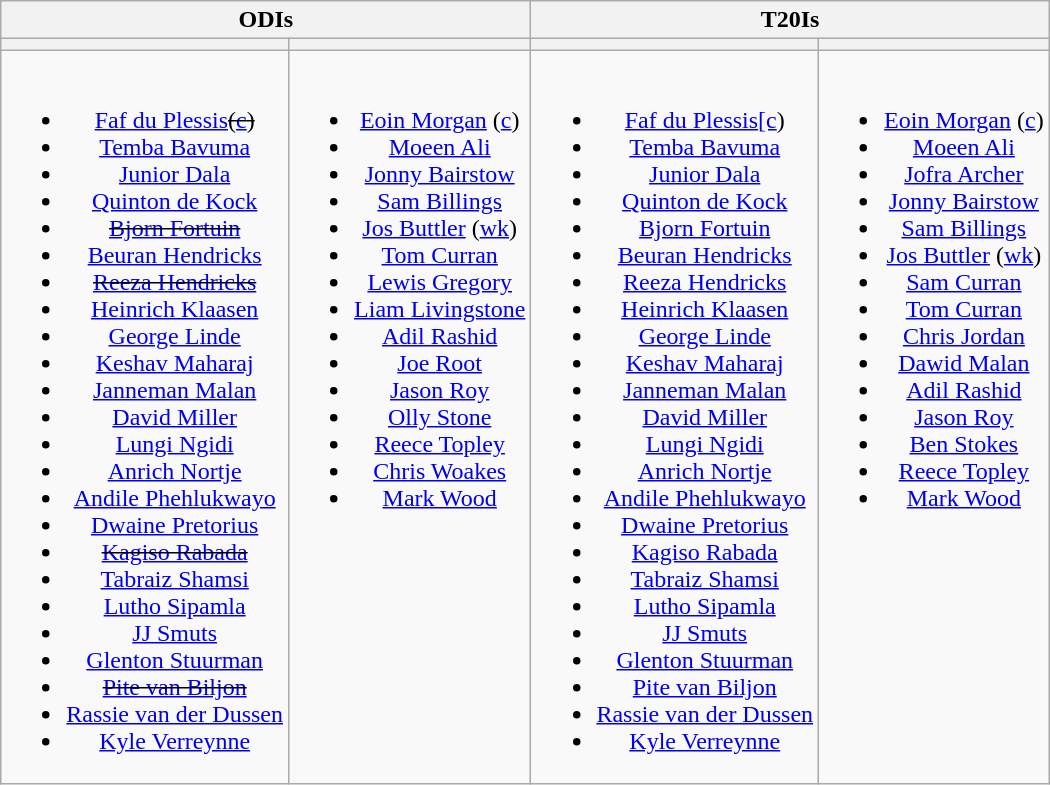<table class="wikitable" style="text-align:center; margin:auto">
<tr>
<th colspan=2>ODIs</th>
<th colspan=2>T20Is</th>
</tr>
<tr>
<th></th>
<th></th>
<th></th>
<th></th>
</tr>
<tr style="vertical-align:top">
<td><br><ul><li><a href='#'>Faf du Plessis</a><s>(<a href='#'>c</a>) </s></li><li><a href='#'>Temba Bavuma</a></li><li><a href='#'>Junior Dala</a></li><li><a href='#'>Quinton de Kock</a></li><li><s><a href='#'>Bjorn Fortuin</a></s></li><li><a href='#'>Beuran Hendricks</a></li><li><s><a href='#'>Reeza Hendricks</a></s></li><li><a href='#'>Heinrich Klaasen</a></li><li><a href='#'>George Linde</a></li><li><a href='#'>Keshav Maharaj</a></li><li><a href='#'>Janneman Malan</a></li><li><a href='#'>David Miller</a></li><li><a href='#'>Lungi Ngidi</a></li><li><a href='#'>Anrich Nortje</a></li><li><a href='#'>Andile Phehlukwayo</a></li><li><a href='#'>Dwaine Pretorius</a></li><li><s><a href='#'>Kagiso Rabada</a></s></li><li><a href='#'>Tabraiz Shamsi</a></li><li><a href='#'>Lutho Sipamla</a></li><li><a href='#'>JJ Smuts</a></li><li><a href='#'>Glenton Stuurman</a></li><li><s><a href='#'>Pite van Biljon</a></s></li><li><a href='#'>Rassie van der Dussen</a></li><li><a href='#'>Kyle Verreynne</a></li></ul></td>
<td><br><ul><li><a href='#'>Eoin Morgan</a> (<a href='#'>c</a>)</li><li><a href='#'>Moeen Ali</a></li><li><a href='#'>Jonny Bairstow</a></li><li><a href='#'>Sam Billings</a></li><li><a href='#'>Jos Buttler</a> (<a href='#'>wk</a>)</li><li><a href='#'>Tom Curran</a></li><li><a href='#'>Lewis Gregory</a></li><li><a href='#'>Liam Livingstone</a></li><li><a href='#'>Adil Rashid</a></li><li><a href='#'>Joe Root</a></li><li><a href='#'>Jason Roy</a></li><li><a href='#'>Olly Stone</a></li><li><a href='#'>Reece Topley</a></li><li><a href='#'>Chris Woakes</a></li><li><a href='#'>Mark Wood</a></li></ul></td>
<td><br><ul><li><a href='#'>Faf du Plessis</a><a href='#'>[c</a>)</li><li><a href='#'>Temba Bavuma</a></li><li><a href='#'>Junior Dala</a></li><li><a href='#'>Quinton de Kock</a></li><li><a href='#'>Bjorn Fortuin</a></li><li><a href='#'>Beuran Hendricks</a></li><li><a href='#'>Reeza Hendricks</a></li><li><a href='#'>Heinrich Klaasen</a></li><li><a href='#'>George Linde</a></li><li><a href='#'>Keshav Maharaj</a></li><li><a href='#'>Janneman Malan</a></li><li><a href='#'>David Miller</a></li><li><a href='#'>Lungi Ngidi</a></li><li><a href='#'>Anrich Nortje</a></li><li><a href='#'>Andile Phehlukwayo</a></li><li><a href='#'>Dwaine Pretorius</a></li><li><a href='#'>Kagiso Rabada</a></li><li><a href='#'>Tabraiz Shamsi</a></li><li><a href='#'>Lutho Sipamla</a></li><li><a href='#'>JJ Smuts</a></li><li><a href='#'>Glenton Stuurman</a></li><li><a href='#'>Pite van Biljon</a></li><li><a href='#'>Rassie van der Dussen</a></li><li><a href='#'>Kyle Verreynne</a></li></ul></td>
<td><br><ul><li><a href='#'>Eoin Morgan</a> (<a href='#'>c</a>)</li><li><a href='#'>Moeen Ali</a></li><li><a href='#'>Jofra Archer</a></li><li><a href='#'>Jonny Bairstow</a></li><li><a href='#'>Sam Billings</a></li><li><a href='#'>Jos Buttler</a> (<a href='#'>wk</a>)</li><li><a href='#'>Sam Curran</a></li><li><a href='#'>Tom Curran</a></li><li><a href='#'>Chris Jordan</a></li><li><a href='#'>Dawid Malan</a></li><li><a href='#'>Adil Rashid</a></li><li><a href='#'>Jason Roy</a></li><li><a href='#'>Ben Stokes</a></li><li><a href='#'>Reece Topley</a></li><li><a href='#'>Mark Wood</a></li></ul></td>
</tr>
</table>
